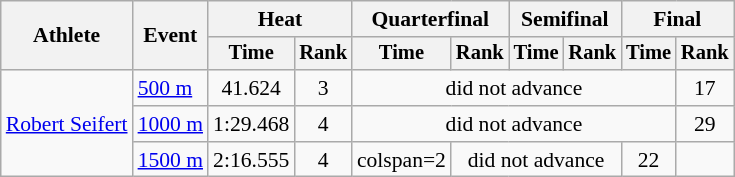<table class="wikitable" style="font-size:90%">
<tr>
<th rowspan=2>Athlete</th>
<th rowspan=2>Event</th>
<th colspan=2>Heat</th>
<th colspan=2>Quarterfinal</th>
<th colspan=2>Semifinal</th>
<th colspan=2>Final</th>
</tr>
<tr style="font-size:95%">
<th>Time</th>
<th>Rank</th>
<th>Time</th>
<th>Rank</th>
<th>Time</th>
<th>Rank</th>
<th>Time</th>
<th>Rank</th>
</tr>
<tr align=center>
<td align=left rowspan=3><a href='#'>Robert Seifert</a></td>
<td align=left><a href='#'>500 m</a></td>
<td>41.624</td>
<td>3</td>
<td colspan=5>did not advance</td>
<td>17</td>
</tr>
<tr align=center>
<td align=left><a href='#'>1000 m</a></td>
<td>1:29.468</td>
<td>4</td>
<td colspan=5>did not advance</td>
<td>29</td>
</tr>
<tr align=center>
<td align=left><a href='#'>1500 m</a></td>
<td>2:16.555</td>
<td>4</td>
<td>colspan=2 </td>
<td colspan=3>did not advance</td>
<td>22</td>
</tr>
</table>
